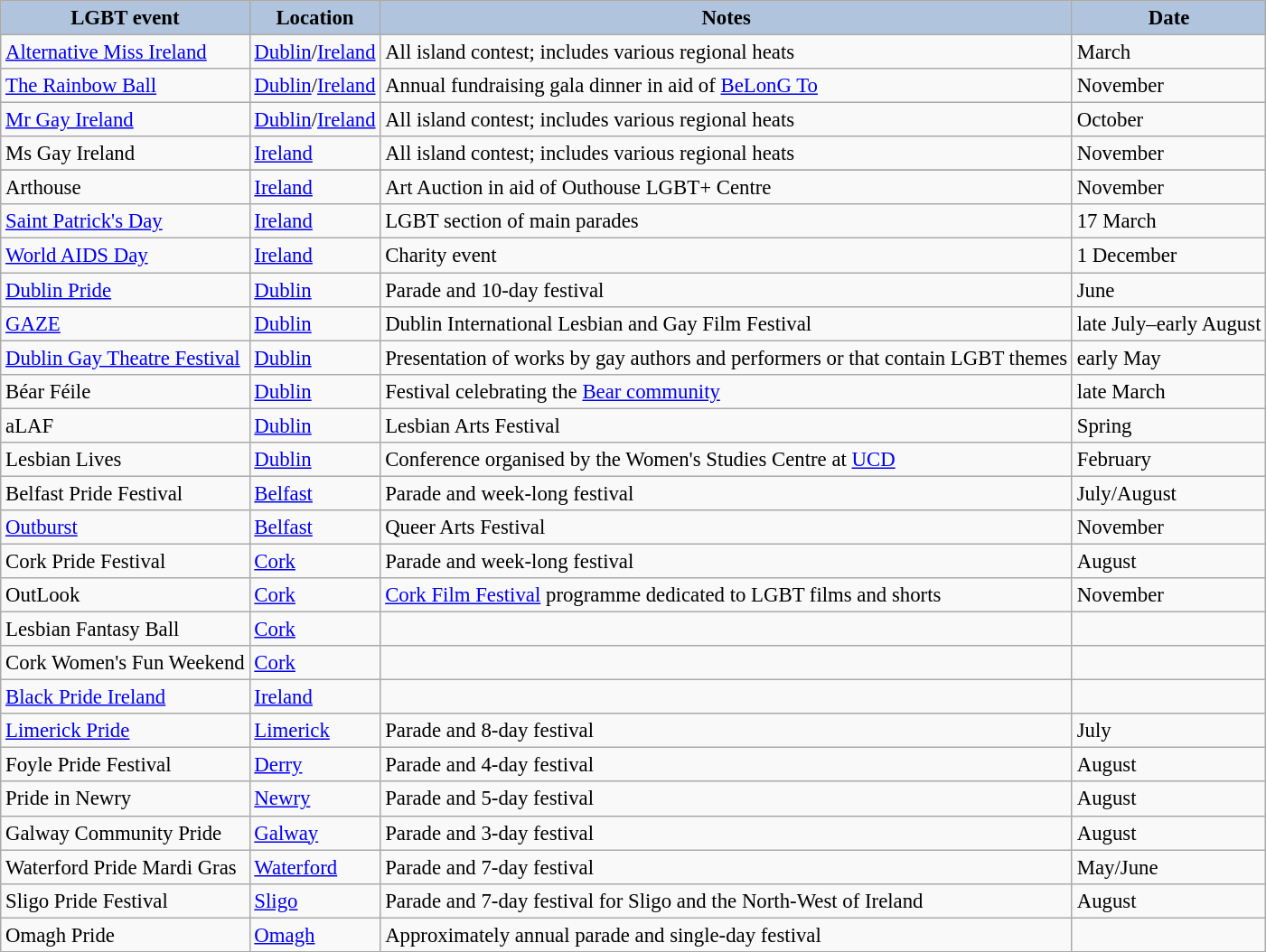<table class="wikitable" style="font-size: 95%;">
<tr>
<th style="background:#B0C4DE;">LGBT event</th>
<th style="background:#B0C4DE;">Location</th>
<th style="background:#B0C4DE;">Notes</th>
<th style="background:#B0C4DE;">Date</th>
</tr>
<tr>
<td><a href='#'>Alternative Miss Ireland</a></td>
<td><a href='#'>Dublin</a>/<a href='#'>Ireland</a></td>
<td>All island contest; includes various regional heats</td>
<td>March</td>
</tr>
<tr>
<td><a href='#'>The Rainbow Ball</a></td>
<td><a href='#'>Dublin</a>/<a href='#'>Ireland</a></td>
<td>Annual fundraising gala dinner in aid of <a href='#'>BeLonG To</a></td>
<td>November</td>
</tr>
<tr>
<td><a href='#'>Mr Gay Ireland</a></td>
<td><a href='#'>Dublin</a>/<a href='#'>Ireland</a></td>
<td>All island contest; includes various regional heats</td>
<td>October</td>
</tr>
<tr>
<td>Ms Gay Ireland</td>
<td><a href='#'>Ireland</a></td>
<td>All island contest; includes various regional heats</td>
<td>November</td>
</tr>
<tr>
</tr>
<tr>
<td>Arthouse</td>
<td><a href='#'>Ireland</a></td>
<td>Art Auction in aid of Outhouse LGBT+ Centre</td>
<td>November</td>
</tr>
<tr>
<td><a href='#'>Saint Patrick's Day</a></td>
<td><a href='#'>Ireland</a></td>
<td>LGBT section of main parades</td>
<td>17 March</td>
</tr>
<tr>
<td><a href='#'>World AIDS Day</a></td>
<td><a href='#'>Ireland</a></td>
<td>Charity event</td>
<td>1 December</td>
</tr>
<tr>
<td><a href='#'>Dublin Pride</a></td>
<td><a href='#'>Dublin</a></td>
<td>Parade and 10-day festival</td>
<td>June</td>
</tr>
<tr>
<td><a href='#'>GAZE</a></td>
<td><a href='#'>Dublin</a></td>
<td>Dublin International Lesbian and Gay Film Festival</td>
<td>late July–early August</td>
</tr>
<tr>
<td><a href='#'>Dublin Gay Theatre Festival</a></td>
<td><a href='#'>Dublin</a></td>
<td>Presentation of works by gay authors and performers or that contain LGBT themes</td>
<td>early May</td>
</tr>
<tr>
<td>Béar Féile</td>
<td><a href='#'>Dublin</a></td>
<td>Festival celebrating the <a href='#'>Bear community</a></td>
<td>late March</td>
</tr>
<tr>
<td>aLAF</td>
<td><a href='#'>Dublin</a></td>
<td>Lesbian Arts Festival</td>
<td>Spring</td>
</tr>
<tr>
<td>Lesbian Lives</td>
<td><a href='#'>Dublin</a></td>
<td>Conference organised by the Women's Studies Centre at <a href='#'>UCD</a></td>
<td>February</td>
</tr>
<tr>
<td>Belfast Pride Festival</td>
<td><a href='#'>Belfast</a></td>
<td>Parade and week-long festival</td>
<td>July/August</td>
</tr>
<tr>
<td><a href='#'>Outburst</a></td>
<td><a href='#'>Belfast</a></td>
<td>Queer Arts Festival</td>
<td>November</td>
</tr>
<tr>
<td>Cork Pride Festival</td>
<td><a href='#'>Cork</a></td>
<td>Parade and week-long festival</td>
<td>August</td>
</tr>
<tr>
<td>OutLook</td>
<td><a href='#'>Cork</a></td>
<td><a href='#'>Cork Film Festival</a> programme dedicated to LGBT films and shorts</td>
<td>November</td>
</tr>
<tr>
<td>Lesbian Fantasy Ball</td>
<td><a href='#'>Cork</a></td>
<td></td>
<td></td>
</tr>
<tr>
<td>Cork Women's Fun Weekend</td>
<td><a href='#'>Cork</a></td>
<td></td>
<td></td>
</tr>
<tr>
<td><a href='#'>Black Pride Ireland</a></td>
<td><a href='#'>Ireland</a></td>
<td></td>
<td></td>
</tr>
<tr>
<td><a href='#'>Limerick Pride</a></td>
<td><a href='#'>Limerick</a></td>
<td>Parade and 8-day festival</td>
<td>July</td>
</tr>
<tr>
<td>Foyle Pride Festival</td>
<td><a href='#'>Derry</a></td>
<td>Parade and 4-day festival</td>
<td>August</td>
</tr>
<tr>
<td>Pride in Newry</td>
<td><a href='#'>Newry</a></td>
<td>Parade and 5-day festival</td>
<td>August</td>
</tr>
<tr>
<td>Galway Community Pride</td>
<td><a href='#'>Galway</a></td>
<td>Parade and 3-day festival</td>
<td>August</td>
</tr>
<tr>
<td>Waterford Pride Mardi Gras</td>
<td><a href='#'>Waterford</a></td>
<td>Parade and 7-day festival</td>
<td>May/June</td>
</tr>
<tr>
<td>Sligo Pride Festival</td>
<td><a href='#'>Sligo</a></td>
<td>Parade and 7-day festival for Sligo and the North-West of Ireland</td>
<td>August</td>
</tr>
<tr>
<td>Omagh Pride</td>
<td><a href='#'>Omagh</a></td>
<td>Approximately annual parade and single-day festival</td>
<td></td>
</tr>
<tr>
</tr>
</table>
